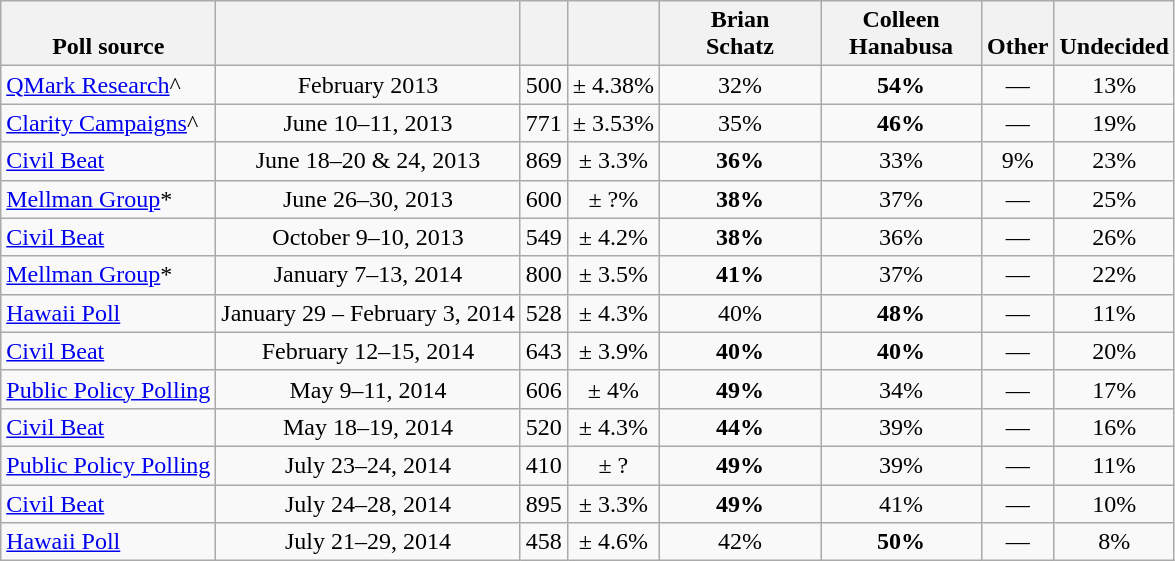<table class="wikitable" style="text-align:center">
<tr valign= bottom>
<th>Poll source</th>
<th></th>
<th></th>
<th></th>
<th style="width:100px;">Brian<br>Schatz</th>
<th style="width:100px;">Colleen<br>Hanabusa</th>
<th>Other</th>
<th>Undecided</th>
</tr>
<tr>
<td align=left><a href='#'>QMark Research</a>^</td>
<td>February 2013</td>
<td>500</td>
<td>± 4.38%</td>
<td>32%</td>
<td><strong>54%</strong></td>
<td>—</td>
<td>13%</td>
</tr>
<tr>
<td align=left><a href='#'>Clarity Campaigns</a>^</td>
<td>June 10–11, 2013</td>
<td>771</td>
<td>± 3.53%</td>
<td>35%</td>
<td><strong>46%</strong></td>
<td>—</td>
<td>19%</td>
</tr>
<tr>
<td align=left><a href='#'>Civil Beat</a></td>
<td>June 18–20 & 24, 2013</td>
<td>869</td>
<td>± 3.3%</td>
<td><strong>36%</strong></td>
<td>33%</td>
<td>9%</td>
<td>23%</td>
</tr>
<tr>
<td align=left><a href='#'>Mellman Group</a>*</td>
<td>June 26–30, 2013</td>
<td>600</td>
<td>± ?%</td>
<td><strong>38%</strong></td>
<td>37%</td>
<td>—</td>
<td>25%</td>
</tr>
<tr>
<td align=left><a href='#'>Civil Beat</a></td>
<td>October 9–10, 2013</td>
<td>549</td>
<td>± 4.2%</td>
<td><strong>38%</strong></td>
<td>36%</td>
<td>—</td>
<td>26%</td>
</tr>
<tr>
<td align=left><a href='#'>Mellman Group</a>*</td>
<td>January 7–13, 2014</td>
<td>800</td>
<td>± 3.5%</td>
<td><strong>41%</strong></td>
<td>37%</td>
<td>—</td>
<td>22%</td>
</tr>
<tr>
<td align=left><a href='#'>Hawaii Poll</a></td>
<td>January 29 – February 3, 2014</td>
<td>528</td>
<td>± 4.3%</td>
<td>40%</td>
<td><strong>48%</strong></td>
<td>—</td>
<td>11%</td>
</tr>
<tr>
<td align=left><a href='#'>Civil Beat</a></td>
<td>February 12–15, 2014</td>
<td>643</td>
<td>± 3.9%</td>
<td><strong>40%</strong></td>
<td><strong>40%</strong></td>
<td>—</td>
<td>20%</td>
</tr>
<tr>
<td align=left><a href='#'>Public Policy Polling</a></td>
<td>May 9–11, 2014</td>
<td>606</td>
<td>± 4%</td>
<td><strong>49%</strong></td>
<td>34%</td>
<td>—</td>
<td>17%</td>
</tr>
<tr>
<td align=left><a href='#'>Civil Beat</a></td>
<td>May 18–19, 2014</td>
<td>520</td>
<td>± 4.3%</td>
<td><strong>44%</strong></td>
<td>39%</td>
<td>—</td>
<td>16%</td>
</tr>
<tr>
<td align=left><a href='#'>Public Policy Polling</a></td>
<td>July 23–24, 2014</td>
<td>410</td>
<td>± ?</td>
<td><strong>49%</strong></td>
<td>39%</td>
<td>—</td>
<td>11%</td>
</tr>
<tr>
<td align=left><a href='#'>Civil Beat</a></td>
<td>July 24–28, 2014</td>
<td>895</td>
<td>± 3.3%</td>
<td><strong>49%</strong></td>
<td>41%</td>
<td>—</td>
<td>10%</td>
</tr>
<tr>
<td align=left><a href='#'>Hawaii Poll</a></td>
<td>July 21–29, 2014</td>
<td>458</td>
<td>± 4.6%</td>
<td>42%</td>
<td><strong>50%</strong></td>
<td>—</td>
<td>8%</td>
</tr>
</table>
